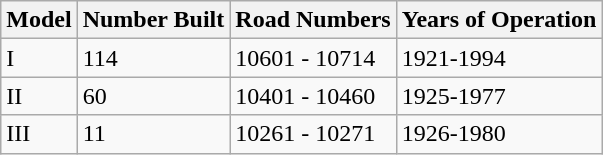<table class="wikitable">
<tr>
<th>Model</th>
<th>Number Built</th>
<th>Road Numbers</th>
<th>Years of Operation</th>
</tr>
<tr>
<td>I</td>
<td>114</td>
<td>10601 - 10714</td>
<td>1921-1994</td>
</tr>
<tr>
<td>II</td>
<td>60</td>
<td>10401 - 10460</td>
<td>1925-1977</td>
</tr>
<tr>
<td>III</td>
<td>11</td>
<td>10261 - 10271</td>
<td>1926-1980</td>
</tr>
</table>
